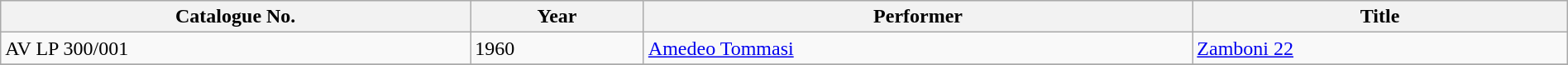<table class="wikitable" style="width:100%;margin:auto;clear:both;">
<tr bgcolor="#EFEFEF">
<th>Catalogue No.</th>
<th>Year</th>
<th>Performer</th>
<th>Title</th>
</tr>
<tr>
<td>AV LP 300/001</td>
<td>1960</td>
<td><a href='#'>Amedeo Tommasi</a></td>
<td><a href='#'>Zamboni 22</a></td>
</tr>
<tr>
</tr>
</table>
